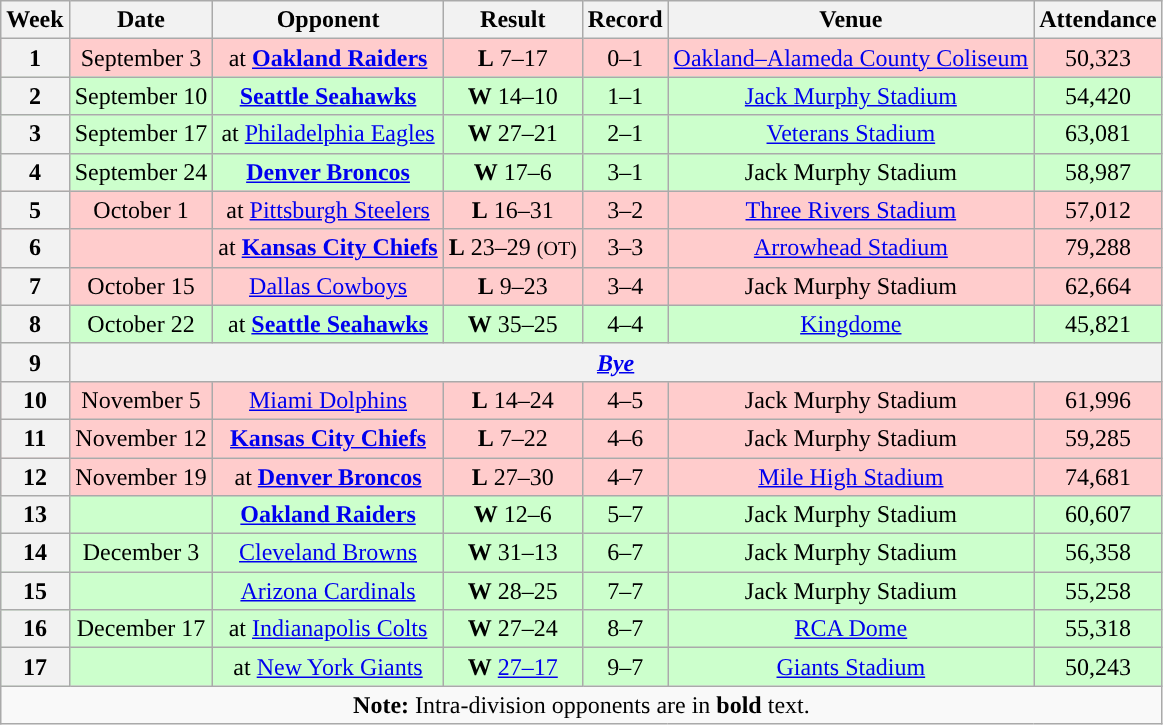<table class="wikitable" style="text-align:center">
<tr>
<th>Week</th>
<th>Date</th>
<th>Opponent</th>
<th>Result</th>
<th>Record</th>
<th>Venue</th>
<th>Attendance</th>
</tr>
<tr style="background:#fcc">
<th>1</th>
<td>September 3</td>
<td>at <strong><a href='#'>Oakland Raiders</a></strong></td>
<td><strong>L</strong> 7–17</td>
<td>0–1</td>
<td><a href='#'>Oakland–Alameda County Coliseum</a></td>
<td>50,323</td>
</tr>
<tr style="background:#cfc">
<th>2</th>
<td>September 10</td>
<td><strong><a href='#'>Seattle Seahawks</a></strong></td>
<td><strong>W</strong> 14–10</td>
<td>1–1</td>
<td><a href='#'>Jack Murphy Stadium</a></td>
<td>54,420</td>
</tr>
<tr style="background:#cfc">
<th>3</th>
<td>September 17</td>
<td>at <a href='#'>Philadelphia Eagles</a></td>
<td><strong>W</strong> 27–21</td>
<td>2–1</td>
<td><a href='#'>Veterans Stadium</a></td>
<td>63,081</td>
</tr>
<tr style="background:#cfc">
<th>4</th>
<td>September 24</td>
<td><strong><a href='#'>Denver Broncos</a></strong></td>
<td><strong>W</strong> 17–6</td>
<td>3–1</td>
<td>Jack Murphy Stadium</td>
<td>58,987</td>
</tr>
<tr style="background:#fcc">
<th>5</th>
<td>October 1</td>
<td>at <a href='#'>Pittsburgh Steelers</a></td>
<td><strong>L</strong> 16–31</td>
<td>3–2</td>
<td><a href='#'>Three Rivers Stadium</a></td>
<td>57,012</td>
</tr>
<tr style="background:#fcc">
<th>6</th>
<td></td>
<td>at <strong><a href='#'>Kansas City Chiefs</a></strong></td>
<td><strong>L</strong> 23–29 <small>(OT)</small></td>
<td>3–3</td>
<td><a href='#'>Arrowhead Stadium</a></td>
<td>79,288</td>
</tr>
<tr style="background:#fcc">
<th>7</th>
<td>October 15</td>
<td><a href='#'>Dallas Cowboys</a></td>
<td><strong>L</strong> 9–23</td>
<td>3–4</td>
<td>Jack Murphy Stadium</td>
<td>62,664</td>
</tr>
<tr style="background:#cfc">
<th>8</th>
<td>October 22</td>
<td>at <strong><a href='#'>Seattle Seahawks</a></strong></td>
<td><strong>W</strong> 35–25</td>
<td>4–4</td>
<td><a href='#'>Kingdome</a></td>
<td>45,821</td>
</tr>
<tr align="center">
<th>9</th>
<th colspan="6"><em><a href='#'>Bye</a></em></th>
</tr>
<tr style="background:#fcc">
<th>10</th>
<td>November 5</td>
<td><a href='#'>Miami Dolphins</a></td>
<td><strong>L</strong> 14–24</td>
<td>4–5</td>
<td>Jack Murphy Stadium</td>
<td>61,996</td>
</tr>
<tr style="background:#fcc">
<th>11</th>
<td>November 12</td>
<td><strong><a href='#'>Kansas City Chiefs</a></strong></td>
<td><strong>L</strong> 7–22</td>
<td>4–6</td>
<td>Jack Murphy Stadium</td>
<td>59,285</td>
</tr>
<tr style="background:#fcc">
<th>12</th>
<td>November 19</td>
<td>at <strong><a href='#'>Denver Broncos</a></strong></td>
<td><strong>L</strong> 27–30</td>
<td>4–7</td>
<td><a href='#'>Mile High Stadium</a></td>
<td>74,681</td>
</tr>
<tr style="background:#cfc">
<th>13</th>
<td></td>
<td><strong><a href='#'>Oakland Raiders</a></strong></td>
<td><strong>W</strong> 12–6</td>
<td>5–7</td>
<td>Jack Murphy Stadium</td>
<td>60,607</td>
</tr>
<tr style="background:#cfc">
<th>14</th>
<td>December 3</td>
<td><a href='#'>Cleveland Browns</a></td>
<td><strong>W</strong> 31–13</td>
<td>6–7</td>
<td>Jack Murphy Stadium</td>
<td>56,358</td>
</tr>
<tr style="background:#cfc">
<th>15</th>
<td></td>
<td><a href='#'>Arizona Cardinals</a></td>
<td><strong>W</strong> 28–25</td>
<td>7–7</td>
<td>Jack Murphy Stadium</td>
<td>55,258</td>
</tr>
<tr style="background:#cfc">
<th>16</th>
<td>December 17</td>
<td>at <a href='#'>Indianapolis Colts</a></td>
<td><strong>W</strong> 27–24</td>
<td>8–7</td>
<td><a href='#'>RCA Dome</a></td>
<td>55,318</td>
</tr>
<tr style="background:#cfc">
<th>17</th>
<td></td>
<td>at <a href='#'>New York Giants</a></td>
<td><strong>W</strong> <a href='#'>27–17</a></td>
<td>9–7</td>
<td><a href='#'>Giants Stadium</a></td>
<td>50,243</td>
</tr>
<tr>
<td colspan="7"><strong>Note:</strong> Intra-division opponents are in <strong>bold</strong> text.</td>
</tr>
</table>
